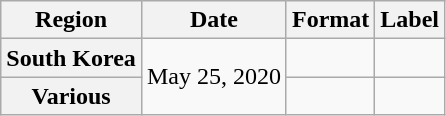<table class="wikitable plainrowheaders">
<tr>
<th>Region</th>
<th>Date</th>
<th>Format</th>
<th>Label</th>
</tr>
<tr>
<th scope="row">South Korea</th>
<td rowspan="2">May 25, 2020</td>
<td></td>
<td></td>
</tr>
<tr>
<th scope="row">Various </th>
<td></td>
<td></td>
</tr>
</table>
